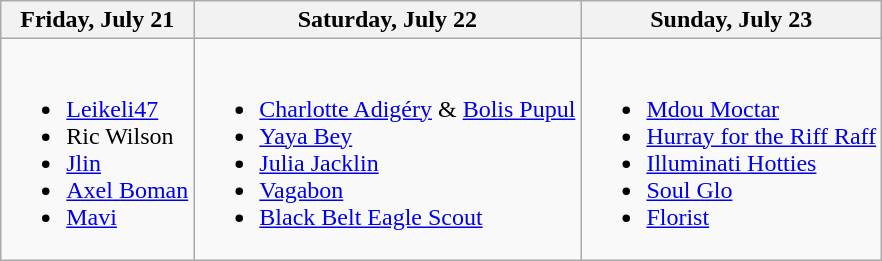<table class="wikitable">
<tr>
<th>Friday, July 21</th>
<th>Saturday, July 22</th>
<th>Sunday, July 23</th>
</tr>
<tr valign="top">
<td><br><ul><li><a href='#'>Leikeli47</a></li><li>Ric Wilson</li><li><a href='#'>Jlin</a></li><li><a href='#'>Axel Boman</a></li><li><a href='#'>Mavi</a></li></ul></td>
<td><br><ul><li><a href='#'>Charlotte Adigéry</a> & <a href='#'>Bolis Pupul</a></li><li><a href='#'>Yaya Bey</a></li><li><a href='#'>Julia Jacklin</a></li><li><a href='#'>Vagabon</a></li><li><a href='#'>Black Belt Eagle Scout</a></li></ul></td>
<td><br><ul><li><a href='#'>Mdou Moctar</a></li><li><a href='#'>Hurray for the Riff Raff</a></li><li><a href='#'>Illuminati Hotties</a></li><li><a href='#'>Soul Glo</a></li><li><a href='#'>Florist</a></li></ul></td>
</tr>
</table>
